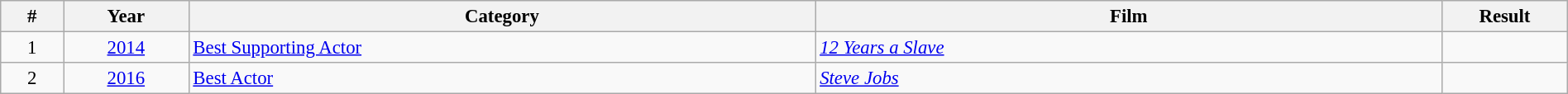<table class="wikitable" width="100%" cellpadding="5" style="font-size: 95%">
<tr>
<th width="2.5%">#</th>
<th width="5%">Year</th>
<th width="25%">Category</th>
<th width="25%">Film</th>
<th width="5%">Result</th>
</tr>
<tr>
<td style="text-align:center;">1</td>
<td style="text-align:center;"><a href='#'>2014</a></td>
<td><a href='#'>Best Supporting Actor</a></td>
<td><em><a href='#'>12 Years a Slave</a></em></td>
<td></td>
</tr>
<tr>
<td style="text-align:center;">2</td>
<td style="text-align:center;"><a href='#'>2016</a></td>
<td><a href='#'>Best Actor</a></td>
<td><em><a href='#'>Steve Jobs</a></em></td>
<td></td>
</tr>
</table>
